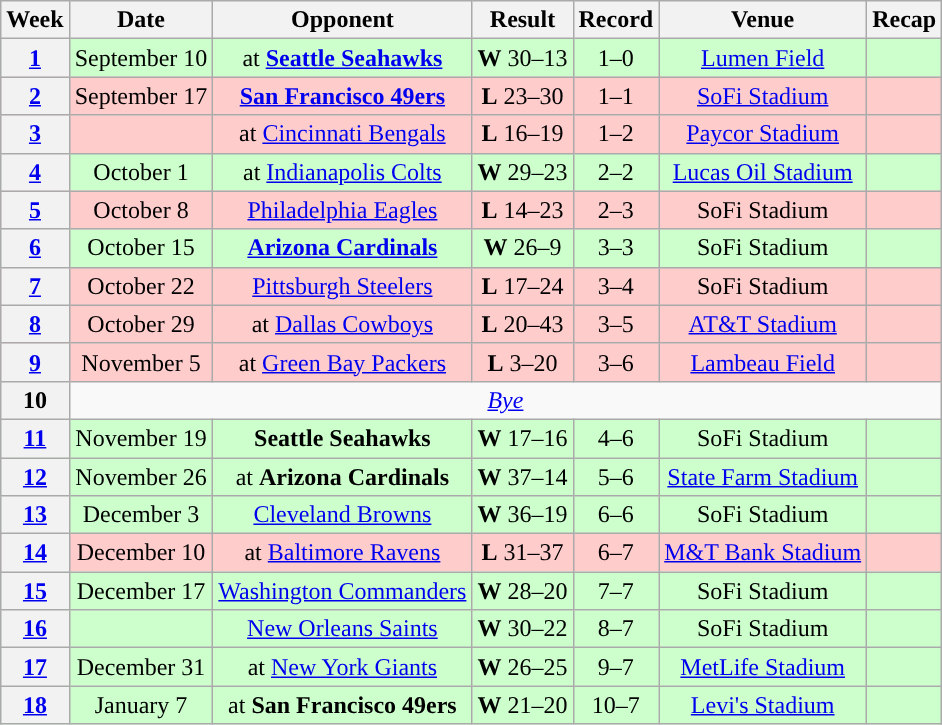<table class="wikitable" style="text-align:center">
<tr>
<th>Week</th>
<th>Date</th>
<th>Opponent</th>
<th>Result</th>
<th>Record</th>
<th>Venue</th>
<th>Recap</th>
</tr>
<tr style="background:#cfc">
<th><a href='#'>1</a></th>
<td>September 10</td>
<td>at <strong><a href='#'>Seattle Seahawks</a></strong></td>
<td><strong>W</strong> 30–13</td>
<td>1–0</td>
<td><a href='#'>Lumen Field</a></td>
<td></td>
</tr>
<tr style="background:#fcc">
<th><a href='#'>2</a></th>
<td>September 17</td>
<td><strong><a href='#'>San Francisco 49ers</a></strong></td>
<td><strong>L</strong> 23–30</td>
<td>1–1</td>
<td><a href='#'>SoFi Stadium</a></td>
<td></td>
</tr>
<tr style="background:#fcc">
<th><a href='#'>3</a></th>
<td></td>
<td>at <a href='#'>Cincinnati Bengals</a></td>
<td><strong>L</strong> 16–19</td>
<td>1–2</td>
<td><a href='#'>Paycor Stadium</a></td>
<td></td>
</tr>
<tr style="background:#cfc">
<th><a href='#'>4</a></th>
<td>October 1</td>
<td>at <a href='#'>Indianapolis Colts</a></td>
<td><strong>W</strong> 29–23 </td>
<td>2–2</td>
<td><a href='#'>Lucas Oil Stadium</a></td>
<td></td>
</tr>
<tr style="background:#fcc">
<th><a href='#'>5</a></th>
<td>October 8</td>
<td><a href='#'>Philadelphia Eagles</a></td>
<td><strong>L</strong> 14–23</td>
<td>2–3</td>
<td>SoFi Stadium</td>
<td></td>
</tr>
<tr style="background:#cfc">
<th><a href='#'>6</a></th>
<td>October 15</td>
<td><strong><a href='#'>Arizona Cardinals</a></strong></td>
<td><strong>W</strong> 26–9</td>
<td>3–3</td>
<td>SoFi Stadium</td>
<td></td>
</tr>
<tr style="background:#fcc">
<th><a href='#'>7</a></th>
<td>October 22</td>
<td><a href='#'>Pittsburgh Steelers</a></td>
<td><strong>L</strong> 17–24</td>
<td>3–4</td>
<td>SoFi Stadium</td>
<td></td>
</tr>
<tr style="background:#fcc">
<th><a href='#'>8</a></th>
<td>October 29</td>
<td>at <a href='#'>Dallas Cowboys</a></td>
<td><strong>L</strong> 20–43</td>
<td>3–5</td>
<td><a href='#'>AT&T Stadium</a></td>
<td></td>
</tr>
<tr style="background:#fcc">
<th><a href='#'>9</a></th>
<td>November 5</td>
<td>at <a href='#'>Green Bay Packers</a></td>
<td><strong>L</strong> 3–20</td>
<td>3–6</td>
<td><a href='#'>Lambeau Field</a></td>
<td></td>
</tr>
<tr>
<th>10</th>
<td colspan="6"><em><a href='#'>Bye</a></em></td>
</tr>
<tr style="background:#cfc">
<th><a href='#'>11</a></th>
<td>November 19</td>
<td><strong>Seattle Seahawks</strong></td>
<td><strong>W</strong> 17–16</td>
<td>4–6</td>
<td>SoFi Stadium</td>
<td></td>
</tr>
<tr style="background:#cfc">
<th><a href='#'>12</a></th>
<td>November 26</td>
<td>at <strong>Arizona Cardinals</strong></td>
<td><strong>W</strong> 37–14</td>
<td>5–6</td>
<td><a href='#'>State Farm Stadium</a></td>
<td></td>
</tr>
<tr style="background:#cfc">
<th><a href='#'>13</a></th>
<td>December 3</td>
<td><a href='#'>Cleveland Browns</a></td>
<td><strong>W</strong> 36–19</td>
<td>6–6</td>
<td>SoFi Stadium</td>
<td></td>
</tr>
<tr style="background:#fcc">
<th><a href='#'>14</a></th>
<td>December 10</td>
<td>at <a href='#'>Baltimore Ravens</a></td>
<td><strong>L</strong> 31–37 </td>
<td>6–7</td>
<td><a href='#'>M&T Bank Stadium</a></td>
<td></td>
</tr>
<tr style="background:#cfc">
<th><a href='#'>15</a></th>
<td>December 17</td>
<td><a href='#'>Washington Commanders</a></td>
<td><strong>W</strong> 28–20</td>
<td>7–7</td>
<td>SoFi Stadium</td>
<td></td>
</tr>
<tr style="background:#cfc">
<th><a href='#'>16</a></th>
<td></td>
<td><a href='#'>New Orleans Saints</a></td>
<td><strong>W</strong> 30–22</td>
<td>8–7</td>
<td>SoFi Stadium</td>
<td></td>
</tr>
<tr style="background:#cfc">
<th><a href='#'>17</a></th>
<td>December 31</td>
<td>at <a href='#'>New York Giants</a></td>
<td><strong>W</strong> 26–25</td>
<td>9–7</td>
<td><a href='#'>MetLife Stadium</a></td>
<td></td>
</tr>
<tr style="background:#cfc">
<th><a href='#'>18</a></th>
<td>January 7</td>
<td>at <strong>San Francisco 49ers</strong></td>
<td><strong>W</strong> 21–20</td>
<td>10–7</td>
<td><a href='#'>Levi's Stadium</a></td>
<td></td>
</tr>
</table>
